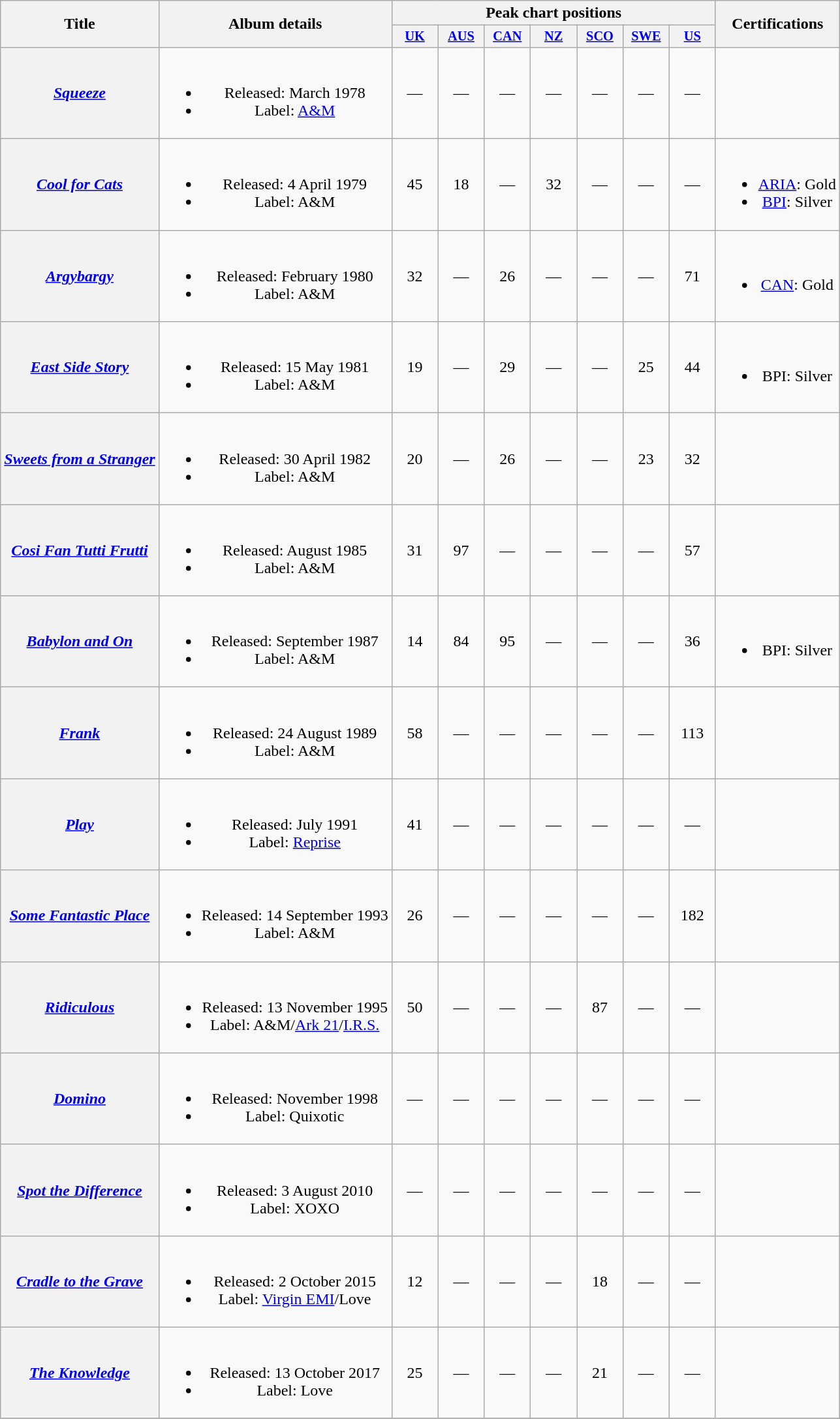<table class="wikitable plainrowheaders" style="text-align:center;">
<tr>
<th rowspan="2">Title</th>
<th rowspan="2">Album details</th>
<th colspan="7">Peak chart positions</th>
<th rowspan="2">Certifications</th>
</tr>
<tr>
<th style="width:3em; font-size:85%"><a href='#'>UK</a><br></th>
<th style="width:3em; font-size:85%"><a href='#'>AUS</a><br></th>
<th style="width:3em; font-size:85%"><a href='#'>CAN</a><br></th>
<th style="width:3em; font-size:85%"><a href='#'>NZ</a><br></th>
<th style="width:3em; font-size:85%"><a href='#'>SCO</a><br></th>
<th style="width:3em; font-size:85%"><a href='#'>SWE</a><br></th>
<th style="width:3em; font-size:85%"><a href='#'>US</a><br></th>
</tr>
<tr>
<th scope="row"><em><a href='#'>Squeeze</a></em></th>
<td><br><ul><li>Released: March 1978</li><li>Label: <a href='#'>A&M</a></li></ul></td>
<td>—</td>
<td>—</td>
<td>—</td>
<td>—</td>
<td>—</td>
<td>—</td>
<td>—</td>
<td></td>
</tr>
<tr>
<th scope="row"><em><a href='#'>Cool for Cats</a></em></th>
<td><br><ul><li>Released: 4 April 1979</li><li>Label: A&M</li></ul></td>
<td>45</td>
<td>18</td>
<td>—</td>
<td>32</td>
<td>—</td>
<td>—</td>
<td>—</td>
<td><br><ul><li><a href='#'>ARIA</a>: Gold</li><li><a href='#'>BPI</a>: Silver</li></ul></td>
</tr>
<tr>
<th scope="row"><em><a href='#'>Argybargy</a></em></th>
<td><br><ul><li>Released: February 1980</li><li>Label: A&M</li></ul></td>
<td>32</td>
<td>—</td>
<td>26</td>
<td>—</td>
<td>—</td>
<td>—</td>
<td>71</td>
<td><br><ul><li><a href='#'>CAN</a>: Gold</li></ul></td>
</tr>
<tr>
<th scope="row"><em><a href='#'>East Side Story</a></em></th>
<td><br><ul><li>Released: 15 May 1981</li><li>Label: A&M</li></ul></td>
<td>19</td>
<td>—</td>
<td>29</td>
<td>—</td>
<td>—</td>
<td>25</td>
<td>44</td>
<td><br><ul><li>BPI: Silver</li></ul></td>
</tr>
<tr>
<th scope="row"><em><a href='#'>Sweets from a Stranger</a></em></th>
<td><br><ul><li>Released: 30 April 1982</li><li>Label: A&M</li></ul></td>
<td>20</td>
<td>—</td>
<td>26</td>
<td>—</td>
<td>—</td>
<td>23</td>
<td>32</td>
<td></td>
</tr>
<tr>
<th scope="row"><em><a href='#'>Cosi Fan Tutti Frutti</a></em></th>
<td><br><ul><li>Released: August 1985</li><li>Label: A&M</li></ul></td>
<td>31</td>
<td>97</td>
<td>—</td>
<td>—</td>
<td>—</td>
<td>—</td>
<td>57</td>
<td></td>
</tr>
<tr>
<th scope="row"><em><a href='#'>Babylon and On</a></em></th>
<td><br><ul><li>Released: September 1987</li><li>Label: A&M</li></ul></td>
<td>14</td>
<td>84</td>
<td>95</td>
<td>—</td>
<td>—</td>
<td>—</td>
<td>36</td>
<td><br><ul><li>BPI: Silver</li></ul></td>
</tr>
<tr>
<th scope="row"><em><a href='#'>Frank</a></em></th>
<td><br><ul><li>Released: 24 August 1989</li><li>Label: A&M</li></ul></td>
<td>58</td>
<td>—</td>
<td>—</td>
<td>—</td>
<td>—</td>
<td>—</td>
<td>113</td>
<td></td>
</tr>
<tr>
<th scope="row"><em><a href='#'>Play</a></em></th>
<td><br><ul><li>Released: July 1991</li><li>Label: <a href='#'>Reprise</a></li></ul></td>
<td>41</td>
<td>—</td>
<td>—</td>
<td>—</td>
<td>—</td>
<td>—</td>
<td>—</td>
<td></td>
</tr>
<tr>
<th scope="row"><em><a href='#'>Some Fantastic Place</a></em></th>
<td><br><ul><li>Released: 14 September 1993</li><li>Label: A&M</li></ul></td>
<td>26</td>
<td>—</td>
<td>—</td>
<td>—</td>
<td>—</td>
<td>—</td>
<td>182</td>
<td></td>
</tr>
<tr>
<th scope="row"><em><a href='#'>Ridiculous</a></em></th>
<td><br><ul><li>Released: 13 November 1995</li><li>Label: A&M/<a href='#'>Ark 21</a>/<a href='#'>I.R.S.</a></li></ul></td>
<td>50</td>
<td>—</td>
<td>—</td>
<td>—</td>
<td>87</td>
<td>—</td>
<td>—</td>
<td></td>
</tr>
<tr>
<th scope="row"><em><a href='#'>Domino</a></em></th>
<td><br><ul><li>Released: November 1998</li><li>Label: Quixotic</li></ul></td>
<td>—</td>
<td>—</td>
<td>—</td>
<td>—</td>
<td>—</td>
<td>—</td>
<td>—</td>
<td></td>
</tr>
<tr>
<th scope="row"><em><a href='#'>Spot the Difference</a></em></th>
<td><br><ul><li>Released: 3 August 2010</li><li>Label: XOXO</li></ul></td>
<td>—</td>
<td>—</td>
<td>—</td>
<td>—</td>
<td>—</td>
<td>—</td>
<td>—</td>
<td></td>
</tr>
<tr>
<th scope="row"><em><a href='#'>Cradle to the Grave</a></em></th>
<td><br><ul><li>Released: 2 October 2015</li><li>Label: <a href='#'>Virgin EMI</a>/Love</li></ul></td>
<td>12</td>
<td>—</td>
<td>—</td>
<td>—</td>
<td>18</td>
<td>—</td>
<td>—</td>
<td></td>
</tr>
<tr>
<th scope="row"><em><a href='#'>The Knowledge</a></em></th>
<td><br><ul><li>Released: 13 October 2017</li><li>Label: Love</li></ul></td>
<td>25</td>
<td>—</td>
<td>—</td>
<td>—</td>
<td>21</td>
<td>—</td>
<td>—</td>
<td></td>
</tr>
<tr>
</tr>
</table>
